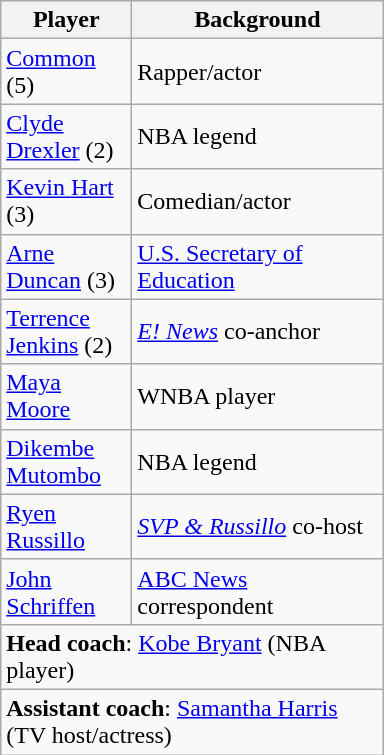<table class="wikitable">
<tr>
<th width=80>Player</th>
<th width=160>Background</th>
</tr>
<tr>
<td><a href='#'>Common</a> (5)</td>
<td>Rapper/actor</td>
</tr>
<tr>
<td><a href='#'>Clyde Drexler</a> (2)</td>
<td>NBA legend</td>
</tr>
<tr>
<td><a href='#'>Kevin Hart</a> (3)</td>
<td>Comedian/actor</td>
</tr>
<tr>
<td><a href='#'>Arne Duncan</a> (3)</td>
<td><a href='#'>U.S. Secretary of Education</a></td>
</tr>
<tr>
<td><a href='#'>Terrence Jenkins</a> (2)</td>
<td><em><a href='#'>E! News</a></em> co-anchor</td>
</tr>
<tr>
<td><a href='#'>Maya Moore</a></td>
<td>WNBA player</td>
</tr>
<tr>
<td><a href='#'>Dikembe Mutombo</a></td>
<td>NBA legend</td>
</tr>
<tr>
<td><a href='#'>Ryen Russillo</a></td>
<td><em><a href='#'>SVP & Russillo</a></em> co-host</td>
</tr>
<tr>
<td><a href='#'>John Schriffen</a></td>
<td><a href='#'>ABC News</a> correspondent</td>
</tr>
<tr>
<td colspan="3"><strong>Head coach</strong>: <a href='#'>Kobe Bryant</a> (NBA player)</td>
</tr>
<tr>
<td colspan="3"><strong>Assistant coach</strong>: <a href='#'>Samantha Harris</a> (TV host/actress)</td>
</tr>
</table>
